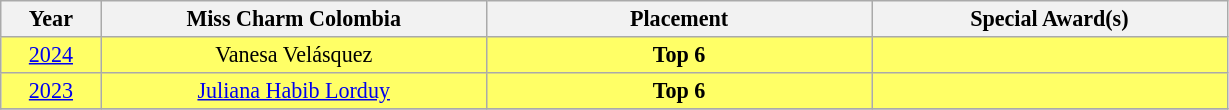<table class="wikitable" style="font-size: 92%; text-align:center">
<tr>
<th width="60">Year</th>
<th width="250">Miss Charm Colombia</th>
<th width="250">Placement</th>
<th width="230">Special Award(s)</th>
</tr>
<tr style="background-color:#FFFF66">
<td><a href='#'>2024</a></td>
<td>Vanesa Velásquez</td>
<td><strong>Top 6</strong></td>
<td></td>
</tr>
<tr style="background-color:#FFFF66">
<td><a href='#'>2023</a></td>
<td><a href='#'>Juliana Habib Lorduy</a></td>
<td><strong>Top 6</strong></td>
<td></td>
</tr>
<tr>
</tr>
</table>
